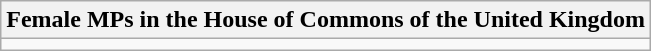<table class="wikitable">
<tr>
<th>Female MPs in the House of Commons of the United Kingdom</th>
</tr>
<tr>
<td></td>
</tr>
</table>
